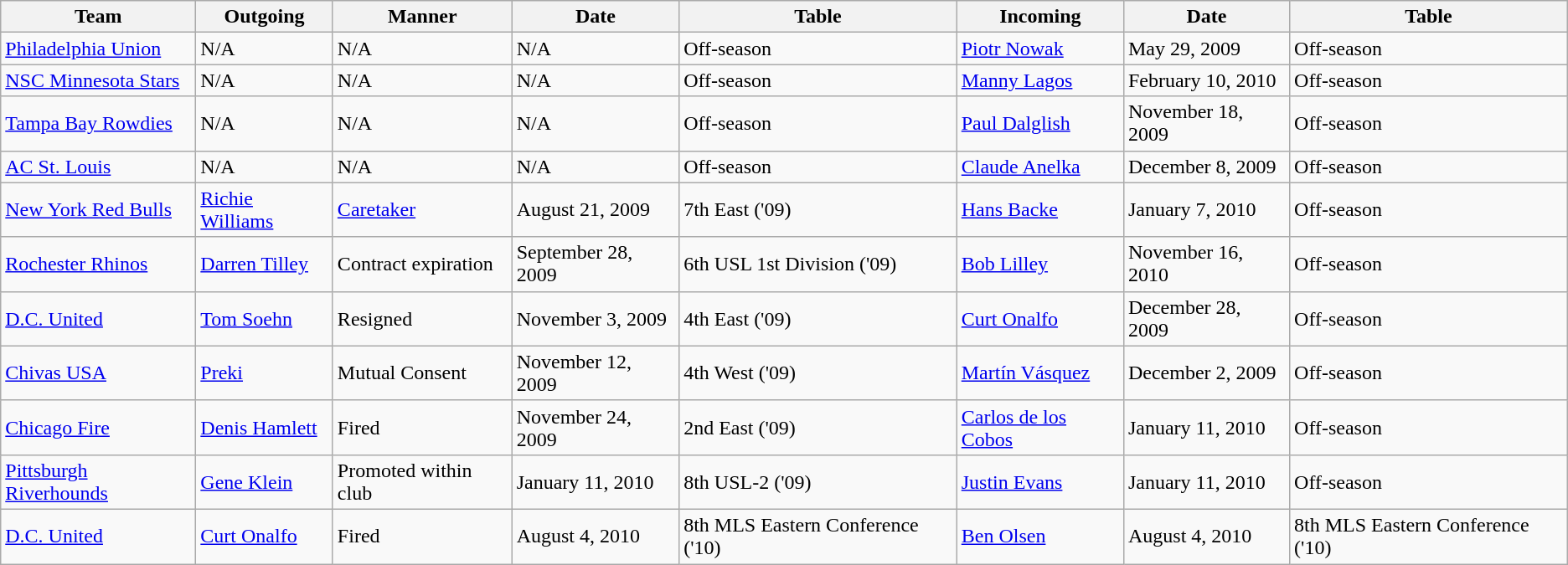<table class="wikitable">
<tr>
<th>Team</th>
<th>Outgoing</th>
<th>Manner</th>
<th>Date</th>
<th>Table</th>
<th>Incoming</th>
<th>Date</th>
<th>Table</th>
</tr>
<tr>
<td><a href='#'>Philadelphia Union</a></td>
<td>N/A</td>
<td>N/A</td>
<td>N/A</td>
<td>Off-season</td>
<td><a href='#'>Piotr Nowak</a></td>
<td>May 29, 2009</td>
<td>Off-season</td>
</tr>
<tr>
<td><a href='#'>NSC Minnesota Stars</a></td>
<td>N/A</td>
<td>N/A</td>
<td>N/A</td>
<td>Off-season</td>
<td><a href='#'>Manny Lagos</a></td>
<td>February 10, 2010</td>
<td>Off-season</td>
</tr>
<tr>
<td><a href='#'>Tampa Bay Rowdies</a></td>
<td>N/A</td>
<td>N/A</td>
<td>N/A</td>
<td>Off-season</td>
<td><a href='#'>Paul Dalglish</a></td>
<td>November 18, 2009</td>
<td>Off-season</td>
</tr>
<tr>
<td><a href='#'>AC St. Louis</a></td>
<td>N/A</td>
<td>N/A</td>
<td>N/A</td>
<td>Off-season</td>
<td><a href='#'>Claude Anelka</a></td>
<td>December 8, 2009</td>
<td>Off-season</td>
</tr>
<tr>
<td><a href='#'>New York Red Bulls</a></td>
<td><a href='#'>Richie Williams</a></td>
<td><a href='#'>Caretaker</a></td>
<td>August 21, 2009</td>
<td>7th East ('09)</td>
<td><a href='#'>Hans Backe</a></td>
<td>January 7, 2010</td>
<td>Off-season</td>
</tr>
<tr>
<td><a href='#'>Rochester Rhinos</a></td>
<td><a href='#'>Darren Tilley</a></td>
<td>Contract expiration</td>
<td>September 28, 2009</td>
<td>6th USL 1st Division ('09)</td>
<td><a href='#'>Bob Lilley</a></td>
<td>November 16, 2010</td>
<td>Off-season</td>
</tr>
<tr>
<td><a href='#'>D.C. United</a></td>
<td><a href='#'>Tom Soehn</a></td>
<td>Resigned</td>
<td>November 3, 2009</td>
<td>4th East ('09)</td>
<td><a href='#'>Curt Onalfo</a></td>
<td>December 28, 2009</td>
<td>Off-season</td>
</tr>
<tr>
<td><a href='#'>Chivas USA</a></td>
<td><a href='#'>Preki</a></td>
<td>Mutual Consent</td>
<td>November 12, 2009</td>
<td>4th West ('09)</td>
<td><a href='#'>Martín Vásquez</a></td>
<td>December 2, 2009</td>
<td>Off-season</td>
</tr>
<tr>
<td><a href='#'>Chicago Fire</a></td>
<td><a href='#'>Denis Hamlett</a></td>
<td>Fired</td>
<td>November 24, 2009</td>
<td>2nd East ('09)</td>
<td><a href='#'>Carlos de los Cobos</a></td>
<td>January 11, 2010</td>
<td>Off-season</td>
</tr>
<tr>
<td><a href='#'>Pittsburgh Riverhounds</a></td>
<td><a href='#'>Gene Klein</a></td>
<td>Promoted within club</td>
<td>January 11, 2010</td>
<td>8th USL-2 ('09)</td>
<td><a href='#'>Justin Evans</a></td>
<td>January 11, 2010</td>
<td>Off-season</td>
</tr>
<tr>
<td><a href='#'>D.C. United</a></td>
<td><a href='#'>Curt Onalfo</a></td>
<td>Fired</td>
<td>August 4, 2010</td>
<td>8th MLS Eastern Conference ('10)</td>
<td><a href='#'>Ben Olsen</a></td>
<td>August 4, 2010</td>
<td>8th MLS Eastern Conference ('10)</td>
</tr>
</table>
